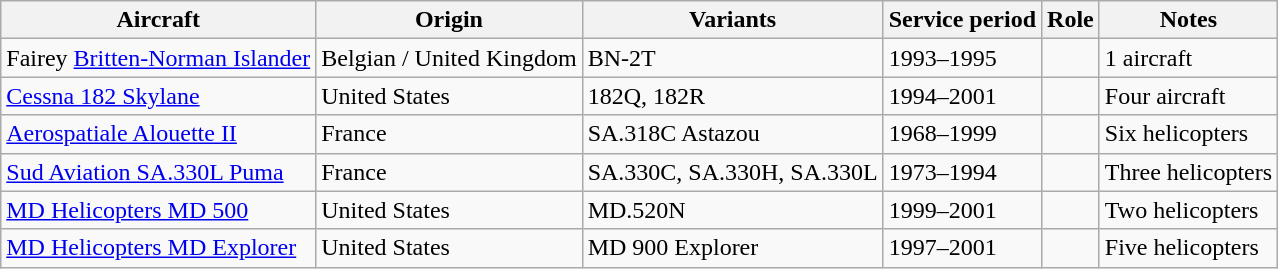<table class="wikitable">
<tr>
<th>Aircraft</th>
<th>Origin</th>
<th>Variants</th>
<th>Service period</th>
<th>Role</th>
<th>Notes</th>
</tr>
<tr>
<td>Fairey <a href='#'>Britten-Norman Islander</a></td>
<td>Belgian / United Kingdom</td>
<td>BN-2T</td>
<td>1993–1995</td>
<td></td>
<td>1 aircraft</td>
</tr>
<tr>
<td><a href='#'>Cessna 182 Skylane</a></td>
<td>United States</td>
<td>182Q, 182R</td>
<td>1994–2001</td>
<td></td>
<td>Four aircraft</td>
</tr>
<tr>
<td><a href='#'>Aerospatiale Alouette II</a></td>
<td>France</td>
<td>SA.318C Astazou</td>
<td>1968–1999</td>
<td></td>
<td>Six helicopters</td>
</tr>
<tr>
<td><a href='#'>Sud Aviation SA.330L Puma</a></td>
<td>France</td>
<td>SA.330C, SA.330H, SA.330L</td>
<td>1973–1994</td>
<td></td>
<td>Three helicopters</td>
</tr>
<tr>
<td><a href='#'>MD Helicopters MD 500</a></td>
<td>United States</td>
<td>MD.520N</td>
<td>1999–2001</td>
<td></td>
<td>Two helicopters</td>
</tr>
<tr>
<td><a href='#'>MD Helicopters MD Explorer</a></td>
<td>United States</td>
<td>MD 900 Explorer</td>
<td>1997–2001</td>
<td></td>
<td>Five helicopters</td>
</tr>
</table>
